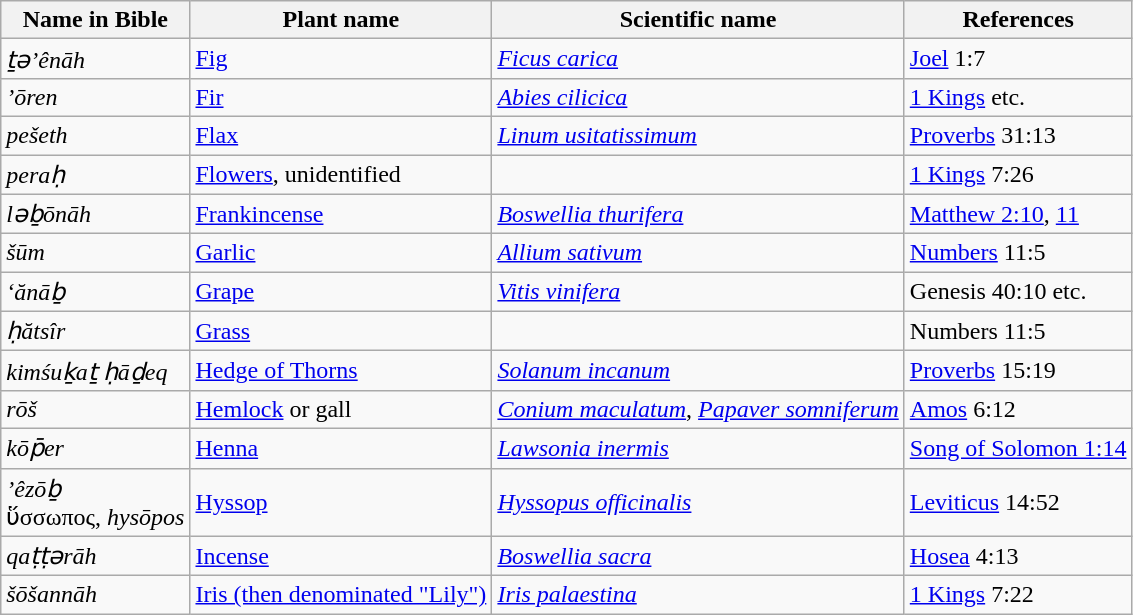<table class="wikitable sortable">
<tr>
<th>Name in Bible</th>
<th>Plant name</th>
<th>Scientific name</th>
<th>References</th>
</tr>
<tr>
<td> <em>ṯə’ênāh</em></td>
<td><a href='#'>Fig</a></td>
<td><em><a href='#'>Ficus carica</a></em></td>
<td><a href='#'>Joel</a> 1:7</td>
</tr>
<tr>
<td> <em>’ōren</em></td>
<td><a href='#'>Fir</a></td>
<td><em><a href='#'>Abies cilicica</a></em></td>
<td><a href='#'>1 Kings</a> etc.</td>
</tr>
<tr>
<td> <em>pešeth</em></td>
<td><a href='#'>Flax</a></td>
<td><em><a href='#'>Linum usitatissimum</a></em></td>
<td><a href='#'>Proverbs</a> 31:13</td>
</tr>
<tr>
<td> <em>peraḥ </em></td>
<td><a href='#'>Flowers</a>, unidentified</td>
<td></td>
<td><a href='#'>1 Kings</a> 7:26</td>
</tr>
<tr>
<td> <em>ləḇōnāh</em></td>
<td><a href='#'>Frankincense</a></td>
<td><em><a href='#'>Boswellia thurifera</a></em></td>
<td><a href='#'>Matthew 2:10</a>, <a href='#'>11</a></td>
</tr>
<tr>
<td> <em>šūm</em></td>
<td><a href='#'>Garlic</a></td>
<td><em><a href='#'>Allium sativum</a></em></td>
<td><a href='#'>Numbers</a> 11:5</td>
</tr>
<tr>
<td> <em>‘ănāḇ</em></td>
<td><a href='#'>Grape</a></td>
<td><em><a href='#'>Vitis vinifera</a></em></td>
<td>Genesis 40:10 etc.</td>
</tr>
<tr>
<td> <em>ḥătsîr</em></td>
<td><a href='#'>Grass</a></td>
<td></td>
<td>Numbers 11:5</td>
</tr>
<tr>
<td> <em>kimśuḵaṯ ḥāḏeq</em></td>
<td><a href='#'>Hedge of Thorns</a></td>
<td><em><a href='#'>Solanum incanum</a></em></td>
<td><a href='#'>Proverbs</a> 15:19</td>
</tr>
<tr>
<td> <em>rōš</em></td>
<td><a href='#'>Hemlock</a> or gall</td>
<td><em><a href='#'>Conium maculatum</a></em>, <em><a href='#'>Papaver somniferum</a></em></td>
<td><a href='#'>Amos</a> 6:12</td>
</tr>
<tr>
<td> <em>kōp̄er</em></td>
<td><a href='#'>Henna</a></td>
<td><em><a href='#'>Lawsonia inermis</a></em></td>
<td><a href='#'>Song of Solomon 1:14</a></td>
</tr>
<tr>
<td> <em>’êzōḇ</em><br>ὕσσωπος, <em>hysōpos</em></td>
<td><a href='#'>Hyssop</a></td>
<td><em><a href='#'>Hyssopus officinalis</a></em></td>
<td><a href='#'>Leviticus</a> 14:52</td>
</tr>
<tr>
<td> <em>qaṭṭərāh</em></td>
<td><a href='#'>Incense</a></td>
<td><em><a href='#'>Boswellia sacra</a></em></td>
<td><a href='#'>Hosea</a> 4:13</td>
</tr>
<tr>
<td> <em>šōšannāh</em></td>
<td><a href='#'>Iris (then denominated "Lily")</a></td>
<td><em><a href='#'>Iris palaestina</a></em></td>
<td><a href='#'>1 Kings</a> 7:22</td>
</tr>
</table>
